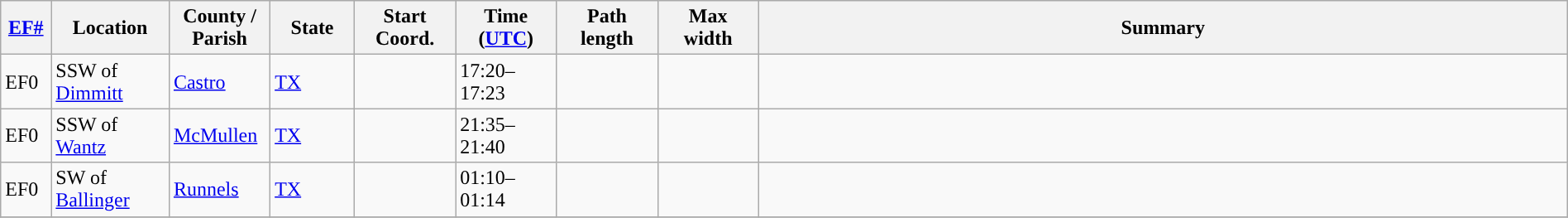<table class="wikitable sortable" style="width:100%;">
<tr>
<th scope="col"  style="width:3%; text-align:center;"><a href='#'>EF#</a></th>
<th scope="col"  style="width:7%; text-align:center;" class="unsortable">Location</th>
<th scope="col"  style="width:6%; text-align:center;" class="unsortable">County / Parish</th>
<th scope="col"  style="width:5%; text-align:center;">State</th>
<th scope="col"  style="width:6%; text-align:center;">Start Coord.</th>
<th scope="col"  style="width:6%; text-align:center;">Time (<a href='#'>UTC</a>)</th>
<th scope="col"  style="width:6%; text-align:center;">Path length</th>
<th scope="col"  style="width:6%; text-align:center;">Max width</th>
<th scope="col" class="unsortable" style="width:48%; text-align:center;">Summary</th>
</tr>
<tr>
<td>EF0</td>
<td>SSW of <a href='#'>Dimmitt</a></td>
<td><a href='#'>Castro</a></td>
<td><a href='#'>TX</a></td>
<td></td>
<td>17:20–17:23</td>
<td></td>
<td></td>
<td></td>
</tr>
<tr>
<td>EF0</td>
<td>SSW of <a href='#'>Wantz</a></td>
<td><a href='#'>McMullen</a></td>
<td><a href='#'>TX</a></td>
<td></td>
<td>21:35–21:40</td>
<td></td>
<td></td>
<td></td>
</tr>
<tr>
<td>EF0</td>
<td>SW of <a href='#'>Ballinger</a></td>
<td><a href='#'>Runnels</a></td>
<td><a href='#'>TX</a></td>
<td></td>
<td>01:10–01:14</td>
<td></td>
<td></td>
<td></td>
</tr>
<tr>
</tr>
</table>
